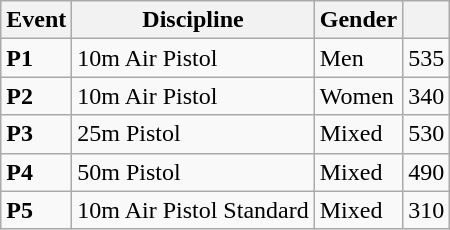<table class="wikitable">
<tr>
<th>Event</th>
<th>Discipline</th>
<th>Gender</th>
<th></th>
</tr>
<tr>
<td><strong>P1</strong></td>
<td>10m Air Pistol</td>
<td>Men</td>
<td>535</td>
</tr>
<tr>
<td><strong>P2</strong></td>
<td>10m Air Pistol</td>
<td>Women</td>
<td>340</td>
</tr>
<tr>
<td><strong>P3</strong></td>
<td>25m Pistol</td>
<td>Mixed</td>
<td>530</td>
</tr>
<tr>
<td><strong>P4</strong></td>
<td>50m Pistol</td>
<td>Mixed</td>
<td>490</td>
</tr>
<tr>
<td><strong>P5</strong></td>
<td>10m Air Pistol Standard</td>
<td>Mixed</td>
<td>310</td>
</tr>
</table>
